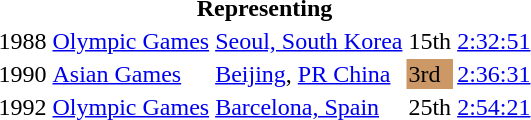<table>
<tr>
<th colspan="5">Representing </th>
</tr>
<tr>
<td>1988</td>
<td><a href='#'>Olympic Games</a></td>
<td><a href='#'>Seoul, South Korea</a></td>
<td>15th</td>
<td><a href='#'>2:32:51</a></td>
</tr>
<tr>
<td>1990</td>
<td><a href='#'>Asian Games</a></td>
<td><a href='#'>Beijing</a>, <a href='#'>PR China</a></td>
<td bgcolor=cc9966>3rd</td>
<td><a href='#'>2:36:31</a></td>
</tr>
<tr>
<td>1992</td>
<td><a href='#'>Olympic Games</a></td>
<td><a href='#'>Barcelona, Spain</a></td>
<td>25th</td>
<td><a href='#'>2:54:21</a></td>
</tr>
</table>
